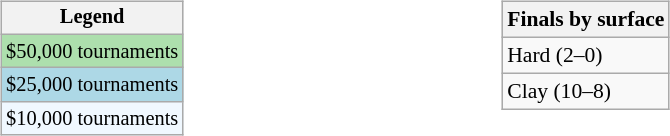<table width=53%>
<tr>
<td valign=top width=33% align=left><br><table class=wikitable style="font-size:85%">
<tr>
<th>Legend</th>
</tr>
<tr style="background:#addfad;">
<td>$50,000 tournaments</td>
</tr>
<tr style="background:lightblue;">
<td>$25,000 tournaments</td>
</tr>
<tr style="background:#f0f8ff;">
<td>$10,000 tournaments</td>
</tr>
</table>
</td>
<td valign=top width=33% align=left><br><table class=wikitable style="font-size:90%">
<tr>
<th>Finals by surface</th>
</tr>
<tr>
<td>Hard (2–0)</td>
</tr>
<tr>
<td>Clay (10–8)</td>
</tr>
</table>
</td>
</tr>
</table>
